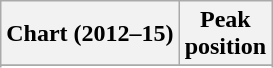<table class="wikitable sortable plainrowheaders">
<tr>
<th>Chart (2012–15)</th>
<th>Peak<br>position</th>
</tr>
<tr>
</tr>
<tr>
</tr>
<tr>
</tr>
<tr>
</tr>
<tr>
</tr>
<tr>
</tr>
<tr>
</tr>
<tr>
</tr>
</table>
